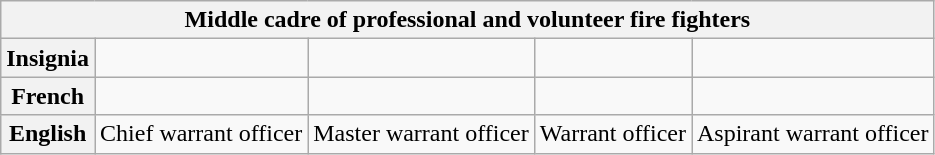<table class="wikitable">
<tr>
<th colspan="5">Middle cadre of professional and volunteer fire fighters<br></th>
</tr>
<tr style="text-align:center;">
<th>Insignia</th>
<td></td>
<td></td>
<td></td>
<td></td>
</tr>
<tr style="text-align:center;">
<th>French</th>
<td></td>
<td></td>
<td></td>
<td></td>
</tr>
<tr style="text-align:center;">
<th>English</th>
<td>Chief warrant officer</td>
<td>Master warrant officer</td>
<td>Warrant officer</td>
<td>Aspirant warrant officer</td>
</tr>
</table>
